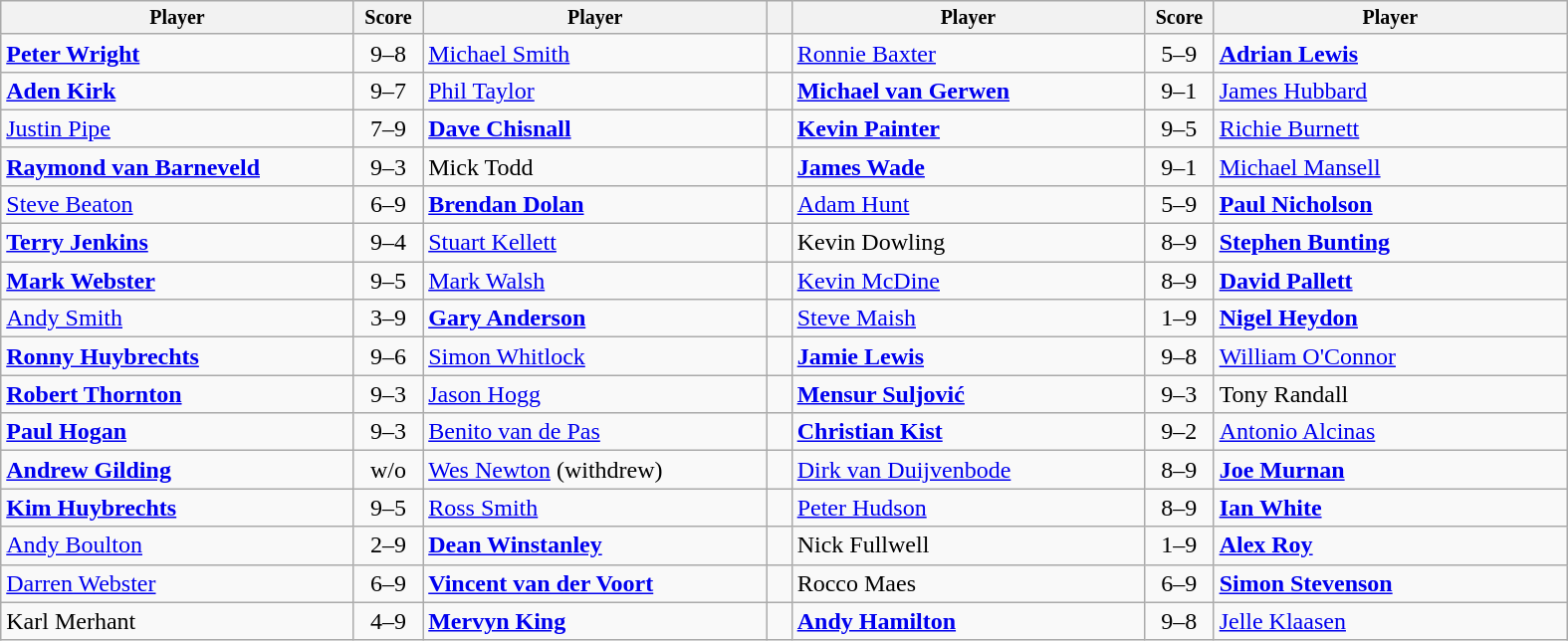<table class="wikitable">
<tr style="font-size:10pt;font-weight:bold">
<th width=230>Player</th>
<th width=40>Score</th>
<th width=22%>Player</th>
<th width=10></th>
<th width=230>Player</th>
<th width=40>Score</th>
<th width=230>Player</th>
</tr>
<tr>
<td><strong> <a href='#'>Peter Wright</a></strong></td>
<td align=center>9–8</td>
<td> <a href='#'>Michael Smith</a></td>
<td></td>
<td> <a href='#'>Ronnie Baxter</a></td>
<td align=center>5–9</td>
<td><strong> <a href='#'>Adrian Lewis</a></strong></td>
</tr>
<tr>
<td><strong> <a href='#'>Aden Kirk</a></strong></td>
<td align=center>9–7</td>
<td> <a href='#'>Phil Taylor</a></td>
<td></td>
<td><strong> <a href='#'>Michael van Gerwen</a></strong></td>
<td align=center>9–1</td>
<td> <a href='#'>James Hubbard</a></td>
</tr>
<tr>
<td> <a href='#'>Justin Pipe</a></td>
<td align=center>7–9</td>
<td><strong> <a href='#'>Dave Chisnall</a></strong></td>
<td></td>
<td><strong> <a href='#'>Kevin Painter</a></strong></td>
<td align=center>9–5</td>
<td> <a href='#'>Richie Burnett</a></td>
</tr>
<tr>
<td><strong> <a href='#'>Raymond van Barneveld</a></strong></td>
<td align=center>9–3</td>
<td> Mick Todd</td>
<td></td>
<td><strong> <a href='#'>James Wade</a></strong></td>
<td align=center>9–1</td>
<td> <a href='#'>Michael Mansell</a></td>
</tr>
<tr>
<td> <a href='#'>Steve Beaton</a></td>
<td align=center>6–9</td>
<td><strong> <a href='#'>Brendan Dolan</a></strong></td>
<td></td>
<td> <a href='#'>Adam Hunt</a></td>
<td align=center>5–9</td>
<td><strong> <a href='#'>Paul Nicholson</a></strong></td>
</tr>
<tr>
<td><strong> <a href='#'>Terry Jenkins</a></strong></td>
<td align=center>9–4</td>
<td> <a href='#'>Stuart Kellett</a></td>
<td></td>
<td> Kevin Dowling</td>
<td align=center>8–9</td>
<td><strong> <a href='#'>Stephen Bunting</a></strong></td>
</tr>
<tr>
<td><strong> <a href='#'>Mark Webster</a></strong></td>
<td align=center>9–5</td>
<td> <a href='#'>Mark Walsh</a></td>
<td></td>
<td> <a href='#'>Kevin McDine</a></td>
<td align=center>8–9</td>
<td><strong> <a href='#'>David Pallett</a></strong></td>
</tr>
<tr>
<td> <a href='#'>Andy Smith</a></td>
<td align=center>3–9</td>
<td><strong> <a href='#'>Gary Anderson</a></strong></td>
<td></td>
<td> <a href='#'>Steve Maish</a></td>
<td align=center>1–9</td>
<td><strong> <a href='#'>Nigel Heydon</a></strong></td>
</tr>
<tr>
<td><strong> <a href='#'>Ronny Huybrechts</a></strong></td>
<td align=center>9–6</td>
<td> <a href='#'>Simon Whitlock</a></td>
<td></td>
<td><strong> <a href='#'>Jamie Lewis</a></strong></td>
<td align=center>9–8</td>
<td> <a href='#'>William O'Connor</a></td>
</tr>
<tr>
<td><strong> <a href='#'>Robert Thornton</a></strong></td>
<td align=center>9–3</td>
<td> <a href='#'>Jason Hogg</a></td>
<td></td>
<td><strong> <a href='#'>Mensur Suljović</a></strong></td>
<td align=center>9–3</td>
<td> Tony Randall</td>
</tr>
<tr>
<td><strong> <a href='#'>Paul Hogan</a></strong></td>
<td align=center>9–3</td>
<td> <a href='#'>Benito van de Pas</a></td>
<td></td>
<td><strong> <a href='#'>Christian Kist</a></strong></td>
<td align=center>9–2</td>
<td> <a href='#'>Antonio Alcinas</a></td>
</tr>
<tr>
<td><strong> <a href='#'>Andrew Gilding</a></strong></td>
<td align=center>w/o</td>
<td> <a href='#'>Wes Newton</a> (withdrew)</td>
<td></td>
<td> <a href='#'>Dirk van Duijvenbode</a></td>
<td align=center>8–9</td>
<td><strong> <a href='#'>Joe Murnan</a></strong></td>
</tr>
<tr>
<td><strong> <a href='#'>Kim Huybrechts</a></strong></td>
<td align=center>9–5</td>
<td> <a href='#'>Ross Smith</a></td>
<td></td>
<td> <a href='#'>Peter Hudson</a></td>
<td align=center>8–9</td>
<td><strong> <a href='#'>Ian White</a></strong></td>
</tr>
<tr>
<td> <a href='#'>Andy Boulton</a></td>
<td align=center>2–9</td>
<td><strong> <a href='#'>Dean Winstanley</a></strong></td>
<td></td>
<td> Nick Fullwell</td>
<td align=center>1–9</td>
<td><strong> <a href='#'>Alex Roy</a></strong></td>
</tr>
<tr>
<td> <a href='#'>Darren Webster</a></td>
<td align=center>6–9</td>
<td><strong> <a href='#'>Vincent van der Voort</a></strong></td>
<td></td>
<td> Rocco Maes</td>
<td align=center>6–9</td>
<td><strong> <a href='#'>Simon Stevenson</a></strong></td>
</tr>
<tr>
<td> Karl Merhant</td>
<td align=center>4–9</td>
<td><strong> <a href='#'>Mervyn King</a></strong></td>
<td></td>
<td><strong> <a href='#'>Andy Hamilton</a></strong></td>
<td align=center>9–8</td>
<td> <a href='#'>Jelle Klaasen</a></td>
</tr>
</table>
